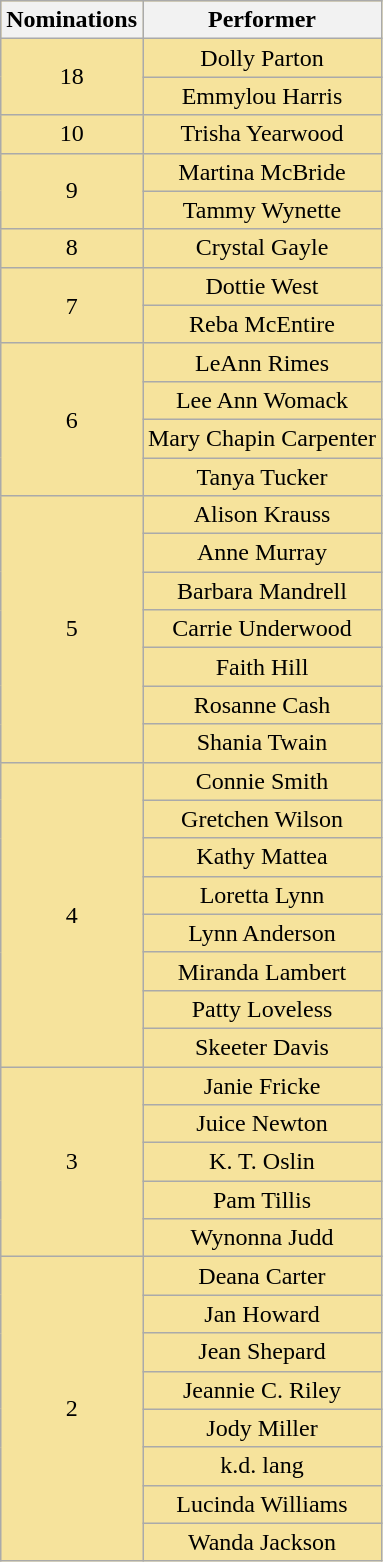<table class="wikitable" rowspan=2 border="1" cellpadding="4" style="text-align: center; background: #f6e39c">
<tr>
<th scope="col" width="55">Nominations</th>
<th scope="col" style="text-align:center">Performer</th>
</tr>
<tr>
<td scope="row"  rowspan=2 style="text-align:center">18</td>
<td>Dolly Parton</td>
</tr>
<tr>
<td>Emmylou Harris</td>
</tr>
<tr>
<td scope="row"  rowspan=1 style="text-align:center">10</td>
<td>Trisha Yearwood</td>
</tr>
<tr>
<td scope="row"  rowspan=2 style="text-align:center">9</td>
<td>Martina McBride</td>
</tr>
<tr>
<td>Tammy Wynette</td>
</tr>
<tr>
<td scope="row"  rowspan=1 style="text-align:center">8</td>
<td>Crystal Gayle</td>
</tr>
<tr>
<td scope="row"  rowspan=2 style="text-align:center">7</td>
<td>Dottie West</td>
</tr>
<tr>
<td>Reba McEntire</td>
</tr>
<tr>
<td scope="row"  rowspan=4 style="text-align:center">6</td>
<td>LeAnn Rimes</td>
</tr>
<tr>
<td>Lee Ann Womack</td>
</tr>
<tr>
<td>Mary Chapin Carpenter</td>
</tr>
<tr>
<td>Tanya Tucker</td>
</tr>
<tr>
<td scope="row"  rowspan=7 style="text-align:center">5</td>
<td>Alison Krauss</td>
</tr>
<tr>
<td>Anne Murray</td>
</tr>
<tr>
<td>Barbara Mandrell</td>
</tr>
<tr>
<td>Carrie Underwood</td>
</tr>
<tr>
<td>Faith Hill</td>
</tr>
<tr>
<td>Rosanne Cash</td>
</tr>
<tr>
<td>Shania Twain</td>
</tr>
<tr>
<td scope="row"  rowspan=8 style="text-align:center">4</td>
<td>Connie Smith</td>
</tr>
<tr>
<td>Gretchen Wilson</td>
</tr>
<tr>
<td>Kathy Mattea</td>
</tr>
<tr>
<td>Loretta Lynn</td>
</tr>
<tr>
<td>Lynn Anderson</td>
</tr>
<tr>
<td>Miranda Lambert</td>
</tr>
<tr>
<td>Patty Loveless</td>
</tr>
<tr>
<td>Skeeter Davis</td>
</tr>
<tr>
<td scope="row"  rowspan=5 style="text-align:center">3</td>
<td>Janie Fricke</td>
</tr>
<tr>
<td>Juice Newton</td>
</tr>
<tr>
<td>K. T. Oslin</td>
</tr>
<tr>
<td>Pam Tillis</td>
</tr>
<tr>
<td>Wynonna Judd</td>
</tr>
<tr>
<td scope="row"  rowspan=8 style="text-align:center">2</td>
<td>Deana Carter</td>
</tr>
<tr>
<td>Jan Howard</td>
</tr>
<tr>
<td>Jean Shepard</td>
</tr>
<tr>
<td>Jeannie C. Riley</td>
</tr>
<tr>
<td>Jody Miller</td>
</tr>
<tr>
<td>k.d. lang</td>
</tr>
<tr>
<td>Lucinda Williams</td>
</tr>
<tr>
<td>Wanda Jackson</td>
</tr>
</table>
